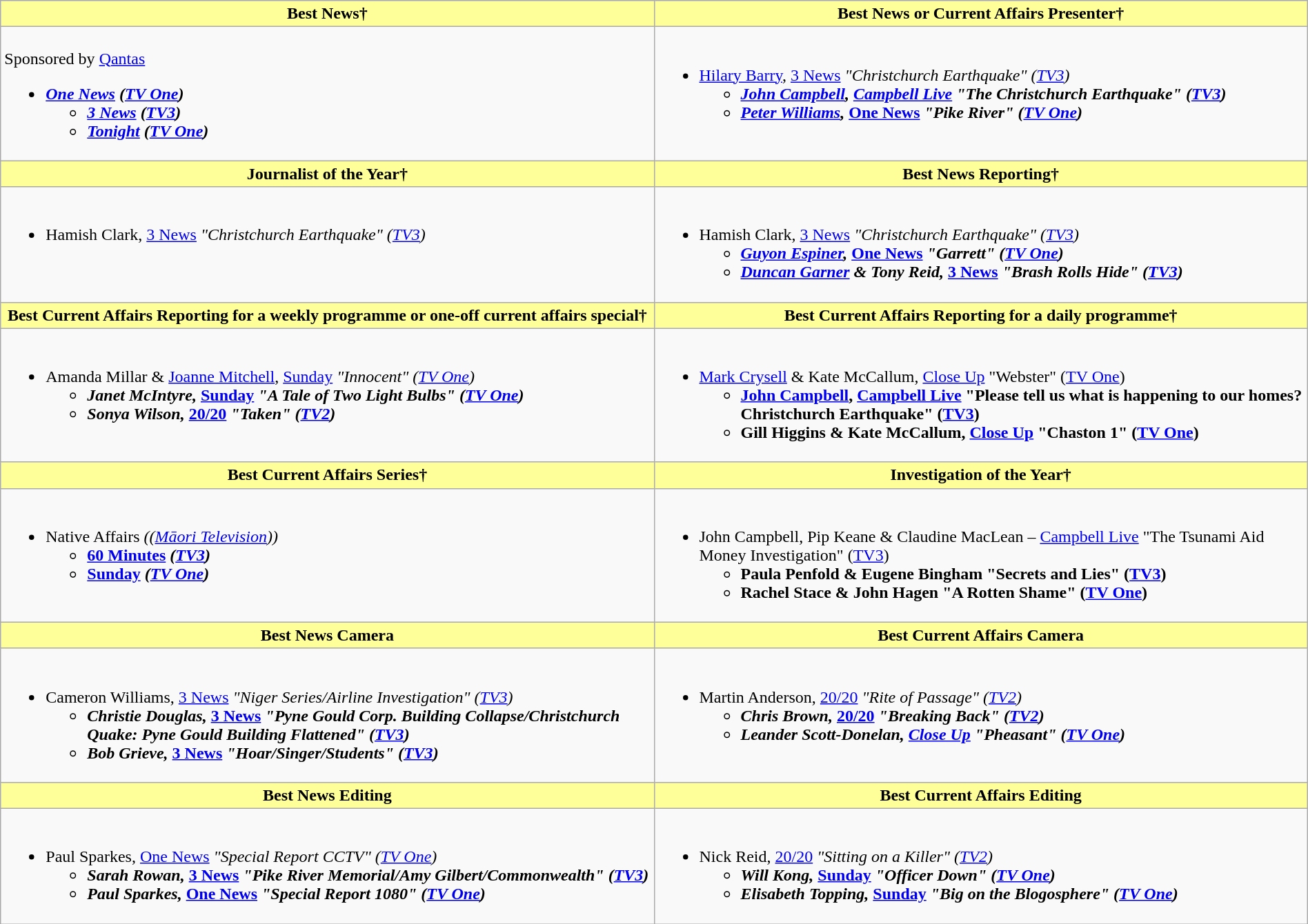<table class=wikitable width="100%">
<tr>
<th style="background:#FFFF99;" width="50%">Best News†</th>
<th style="background:#FFFF99;" width="50%">Best News or Current Affairs Presenter†</th>
</tr>
<tr>
<td valign="top"><br>Sponsored by <a href='#'>Qantas</a><ul><li><strong><em><a href='#'>One News</a><em> (<a href='#'>TV One</a>)<strong><ul><li></em><a href='#'>3 News</a><em> (<a href='#'>TV3</a>)</li><li></em><a href='#'>Tonight</a><em> (<a href='#'>TV One</a>)</li></ul></li></ul></td>
<td valign="top"><br><ul><li></strong><a href='#'>Hilary Barry</a>, </em><a href='#'>3 News</a><em> "Christchurch Earthquake" (<a href='#'>TV3</a>)<strong><ul><li><a href='#'>John Campbell</a>, <a href='#'>Campbell Live</a> "The Christchurch Earthquake" (<a href='#'>TV3</a>)</li><li><a href='#'>Peter Williams</a>, </em><a href='#'>One News</a><em> "Pike River" (<a href='#'>TV One</a>)</li></ul></li></ul></td>
</tr>
<tr>
<th style="background:#FFFF99;" width="50%">Journalist of the Year†</th>
<th style="background:#FFFF99;" width="50%">Best News Reporting†</th>
</tr>
<tr>
<td valign="top"><br><ul><li></strong>Hamish Clark, </em><a href='#'>3 News</a><em> "Christchurch Earthquake" (<a href='#'>TV3</a>)<strong></li></ul></td>
<td valign="top"><br><ul><li></strong>Hamish Clark, </em><a href='#'>3 News</a><em> "Christchurch Earthquake" (<a href='#'>TV3</a>)<strong><ul><li><a href='#'>Guyon Espiner</a>, </em><a href='#'>One News</a><em> "Garrett" (<a href='#'>TV One</a>)</li><li><a href='#'>Duncan Garner</a> & Tony Reid, </em><a href='#'>3 News</a><em> "Brash Rolls Hide" (<a href='#'>TV3</a>)</li></ul></li></ul></td>
</tr>
<tr>
<th style="background:#FFFF99;" width="50%">Best Current Affairs Reporting for a weekly programme or one-off current affairs special†</th>
<th style="background:#FFFF99;" width="50%">Best Current Affairs Reporting for a daily programme†</th>
</tr>
<tr>
<td valign="top"><br><ul><li></strong>Amanda Millar & <a href='#'>Joanne Mitchell</a>,  </em><a href='#'>Sunday</a><em> "Innocent" (<a href='#'>TV One</a>)<strong><ul><li>Janet McIntyre, </em><a href='#'>Sunday</a><em> "A Tale of Two Light Bulbs" (<a href='#'>TV One</a>)</li><li>Sonya Wilson, </em><a href='#'>20/20</a><em> "Taken" (<a href='#'>TV2</a>)</li></ul></li></ul></td>
<td valign="top"><br><ul><li></strong><a href='#'>Mark Crysell</a> & Kate McCallum, <a href='#'>Close Up</a> "Webster" (<a href='#'>TV One</a>)<strong><ul><li><a href='#'>John Campbell</a>, <a href='#'>Campbell Live</a> "Please tell us what is happening to our homes? Christchurch Earthquake" (<a href='#'>TV3</a>)</li><li>Gill Higgins & Kate McCallum, <a href='#'>Close Up</a> "Chaston 1" (<a href='#'>TV One</a>)</li></ul></li></ul></td>
</tr>
<tr>
<th style="background:#FFFF99;" width="50%">Best Current Affairs Series†</th>
<th style="background:#FFFF99;" width="50%">Investigation of the Year†</th>
</tr>
<tr>
<td valign="top"><br><ul><li></strong> </em>Native Affairs<em> ((<a href='#'>Māori Television</a>))<strong><ul><li></em><a href='#'>60 Minutes</a><em> (<a href='#'>TV3</a>)</li><li></em><a href='#'>Sunday</a><em> (<a href='#'>TV One</a>)</li></ul></li></ul></td>
<td valign="top"><br><ul><li></strong>John Campbell, Pip Keane & Claudine MacLean – <a href='#'>Campbell Live</a> "The Tsunami Aid Money Investigation" (<a href='#'>TV3</a>)<strong><ul><li>Paula Penfold & Eugene Bingham "Secrets and Lies" (<a href='#'>TV3</a>)</li><li>Rachel Stace & John Hagen "A Rotten Shame" (<a href='#'>TV One</a>)</li></ul></li></ul></td>
</tr>
<tr>
<th style="background:#FFFF99;" width="50%">Best News Camera</th>
<th style="background:#FFFF99;" width="50%">Best Current Affairs Camera</th>
</tr>
<tr>
<td valign="top"><br><ul><li></strong>Cameron Williams, </em><a href='#'>3 News</a><em> "Niger Series/Airline Investigation" (<a href='#'>TV3</a>)<strong><ul><li>Christie Douglas, </em><a href='#'>3 News</a><em> "Pyne Gould Corp. Building Collapse/Christchurch Quake: Pyne Gould Building Flattened" (<a href='#'>TV3</a>)</li><li>Bob Grieve, </em><a href='#'>3 News</a><em> "Hoar/Singer/Students" (<a href='#'>TV3</a>)</li></ul></li></ul></td>
<td valign="top"><br><ul><li></strong>Martin Anderson, </em><a href='#'>20/20</a><em> "Rite of Passage" (<a href='#'>TV2</a>)<strong><ul><li>Chris Brown, </em><a href='#'>20/20</a><em> "Breaking Back" (<a href='#'>TV2</a>)</li><li>Leander Scott-Donelan, <a href='#'>Close Up</a> "Pheasant" (<a href='#'>TV One</a>)</li></ul></li></ul></td>
</tr>
<tr>
<th style="background:#FFFF99;" width="50%">Best News Editing</th>
<th style="background:#FFFF99;" width="50%">Best Current Affairs Editing</th>
</tr>
<tr>
<td valign="top"><br><ul><li></strong>Paul Sparkes, </em><a href='#'>One News</a><em> "Special Report CCTV" (<a href='#'>TV One</a>)<strong><ul><li>Sarah Rowan, </em><a href='#'>3 News</a><em> "Pike River Memorial/Amy Gilbert/Commonwealth" (<a href='#'>TV3</a>)</li><li>Paul Sparkes, </em><a href='#'>One News</a><em> "Special Report 1080" (<a href='#'>TV One</a>)</li></ul></li></ul></td>
<td valign="top"><br><ul><li></strong>Nick Reid, </em><a href='#'>20/20</a><em> "Sitting on a Killer" (<a href='#'>TV2</a>)<strong><ul><li>Will Kong, </em><a href='#'>Sunday</a><em> "Officer Down" (<a href='#'>TV One</a>)</li><li>Elisabeth Topping, </em><a href='#'>Sunday</a><em> "Big on the Blogosphere" (<a href='#'>TV One</a>)</li></ul></li></ul></td>
</tr>
</table>
